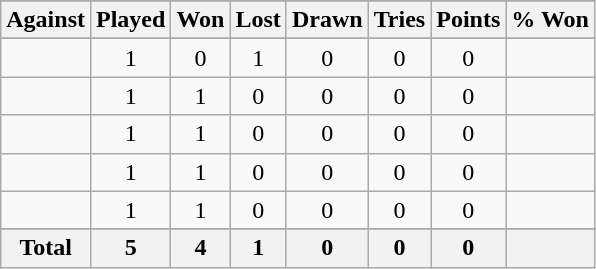<table class="sortable wikitable" style="text-align: center;">
<tr>
</tr>
<tr>
<th>Against</th>
<th>Played</th>
<th>Won</th>
<th>Lost</th>
<th>Drawn</th>
<th>Tries</th>
<th>Points</th>
<th>% Won</th>
</tr>
<tr bgcolor="#d0ffd0" align="center">
</tr>
<tr>
<td align="left"></td>
<td>1</td>
<td>0</td>
<td>1</td>
<td>0</td>
<td>0</td>
<td>0</td>
<td></td>
</tr>
<tr>
<td align="left"></td>
<td>1</td>
<td>1</td>
<td>0</td>
<td>0</td>
<td>0</td>
<td>0</td>
<td></td>
</tr>
<tr>
<td align="left"></td>
<td>1</td>
<td>1</td>
<td>0</td>
<td>0</td>
<td>0</td>
<td>0</td>
<td></td>
</tr>
<tr>
<td align="left"></td>
<td>1</td>
<td>1</td>
<td>0</td>
<td>0</td>
<td>0</td>
<td>0</td>
<td></td>
</tr>
<tr>
<td align="left"></td>
<td>1</td>
<td>1</td>
<td>0</td>
<td>0</td>
<td>0</td>
<td>0</td>
<td></td>
</tr>
<tr>
</tr>
<tr class="sortbottom">
<th>Total</th>
<th>5</th>
<th>4</th>
<th>1</th>
<th>0</th>
<th>0</th>
<th>0</th>
<th></th>
</tr>
</table>
